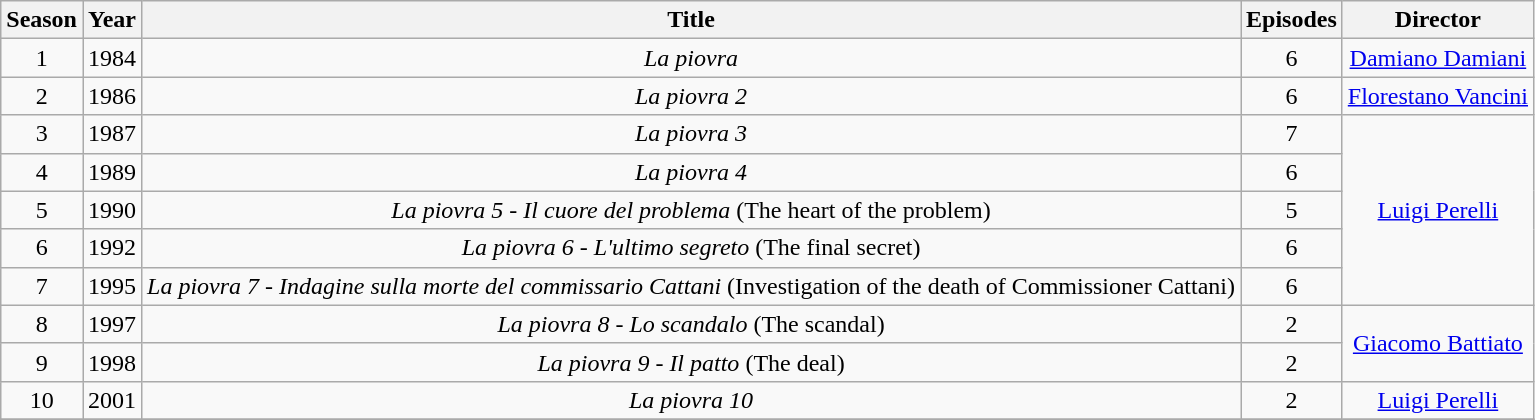<table class="wikitable" style="text-align:center">
<tr>
<th>Season</th>
<th>Year</th>
<th>Title</th>
<th>Episodes</th>
<th>Director</th>
</tr>
<tr>
<td>1</td>
<td>1984</td>
<td><em>La piovra</em></td>
<td>6</td>
<td><a href='#'>Damiano Damiani</a></td>
</tr>
<tr>
<td>2</td>
<td>1986</td>
<td><em>La piovra 2</em></td>
<td>6</td>
<td><a href='#'>Florestano Vancini</a></td>
</tr>
<tr>
<td>3</td>
<td>1987</td>
<td><em>La piovra 3</em></td>
<td>7</td>
<td rowspan=5><a href='#'>Luigi Perelli</a></td>
</tr>
<tr>
<td>4</td>
<td>1989</td>
<td><em>La piovra 4</em></td>
<td>6</td>
</tr>
<tr>
<td>5</td>
<td>1990</td>
<td><em>La piovra 5 - Il cuore del problema</em> (The heart of the problem)</td>
<td>5</td>
</tr>
<tr>
<td>6</td>
<td>1992</td>
<td><em>La piovra 6 - L'ultimo segreto</em> (The final secret)</td>
<td>6</td>
</tr>
<tr>
<td>7</td>
<td>1995</td>
<td><em>La piovra 7 - Indagine sulla morte del commissario Cattani</em> (Investigation of the death of Commissioner Cattani)</td>
<td>6</td>
</tr>
<tr>
<td>8</td>
<td>1997</td>
<td><em>La piovra 8 - Lo scandalo</em> (The scandal)</td>
<td>2</td>
<td rowspan=2><a href='#'>Giacomo Battiato</a></td>
</tr>
<tr>
<td>9</td>
<td>1998</td>
<td><em>La piovra 9 - Il patto</em> (The deal)</td>
<td>2</td>
</tr>
<tr>
<td>10</td>
<td>2001</td>
<td><em>La piovra 10</em></td>
<td>2</td>
<td><a href='#'>Luigi Perelli</a></td>
</tr>
<tr>
</tr>
</table>
